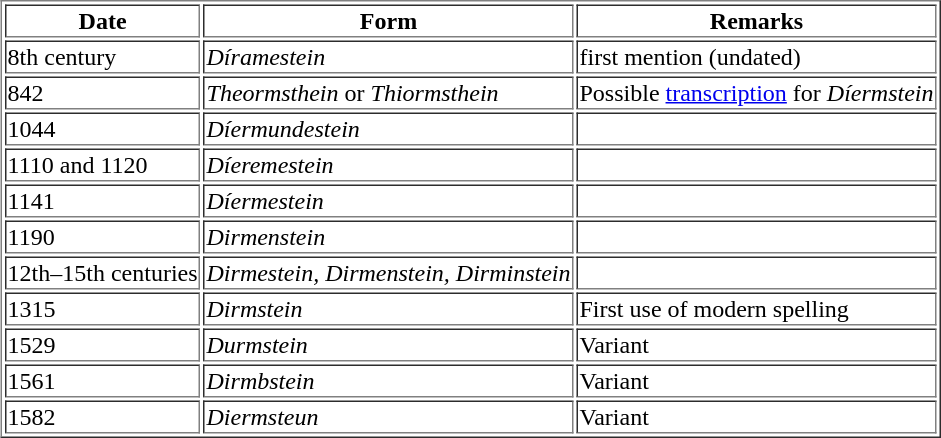<table style="float:right;"  border="1">
<tr>
<th>Date</th>
<th>Form</th>
<th>Remarks</th>
</tr>
<tr>
<td>8th century</td>
<td><em>Díramestein</em></td>
<td>first mention (undated)</td>
</tr>
<tr>
<td>842</td>
<td><em>Theormsthein</em> or <em>Thiormsthein</em></td>
<td>Possible <a href='#'>transcription</a> for <em>Díermstein</em></td>
</tr>
<tr>
<td>1044</td>
<td><em>Díermundestein</em></td>
<td> </td>
</tr>
<tr>
<td>1110 and 1120</td>
<td><em>Díeremestein</em></td>
<td> </td>
</tr>
<tr>
<td>1141</td>
<td><em>Díermestein</em></td>
<td> </td>
</tr>
<tr>
<td>1190</td>
<td><em>Dirmenstein</em></td>
<td> </td>
</tr>
<tr>
<td>12th–15th centuries</td>
<td><em>Dirmestein, Dirmenstein, Dirminstein</em></td>
<td> </td>
</tr>
<tr>
<td>1315</td>
<td><em>Dirmstein</em></td>
<td>First use of modern spelling</td>
</tr>
<tr>
<td>1529</td>
<td><em>Durmstein</em></td>
<td>Variant</td>
</tr>
<tr>
<td>1561</td>
<td><em>Dirmbstein</em></td>
<td>Variant</td>
</tr>
<tr>
<td>1582</td>
<td><em>Diermsteun</em></td>
<td>Variant</td>
</tr>
</table>
